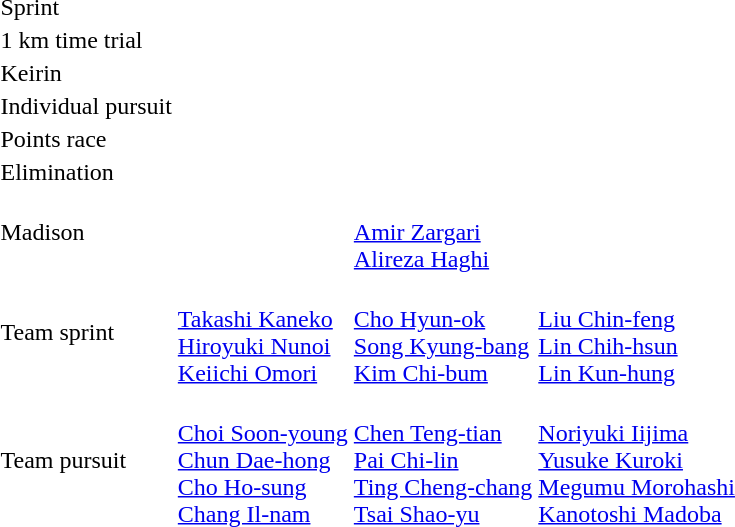<table>
<tr>
<td>Sprint</td>
<td></td>
<td></td>
<td></td>
</tr>
<tr>
<td>1 km time trial</td>
<td></td>
<td></td>
<td></td>
</tr>
<tr>
<td>Keirin</td>
<td></td>
<td></td>
<td></td>
</tr>
<tr>
<td>Individual pursuit</td>
<td></td>
<td></td>
<td></td>
</tr>
<tr>
<td>Points race</td>
<td></td>
<td></td>
<td></td>
</tr>
<tr>
<td>Elimination</td>
<td></td>
<td></td>
<td></td>
</tr>
<tr>
<td>Madison</td>
<td valign=top></td>
<td><br><a href='#'>Amir Zargari</a><br><a href='#'>Alireza Haghi</a></td>
<td valign=top></td>
</tr>
<tr>
<td>Team sprint</td>
<td><br><a href='#'>Takashi Kaneko</a><br><a href='#'>Hiroyuki Nunoi</a><br><a href='#'>Keiichi Omori</a></td>
<td><br><a href='#'>Cho Hyun-ok</a><br><a href='#'>Song Kyung-bang</a><br><a href='#'>Kim Chi-bum</a></td>
<td><br><a href='#'>Liu Chin-feng</a><br><a href='#'>Lin Chih-hsun</a><br><a href='#'>Lin Kun-hung</a></td>
</tr>
<tr>
<td>Team pursuit</td>
<td><br><a href='#'>Choi Soon-young</a><br><a href='#'>Chun Dae-hong</a><br><a href='#'>Cho Ho-sung</a><br><a href='#'>Chang Il-nam</a></td>
<td><br><a href='#'>Chen Teng-tian</a><br><a href='#'>Pai Chi-lin</a><br><a href='#'>Ting Cheng-chang</a><br><a href='#'>Tsai Shao-yu</a></td>
<td><br><a href='#'>Noriyuki Iijima</a><br><a href='#'>Yusuke Kuroki</a><br><a href='#'>Megumu Morohashi</a><br><a href='#'>Kanotoshi Madoba</a></td>
</tr>
</table>
